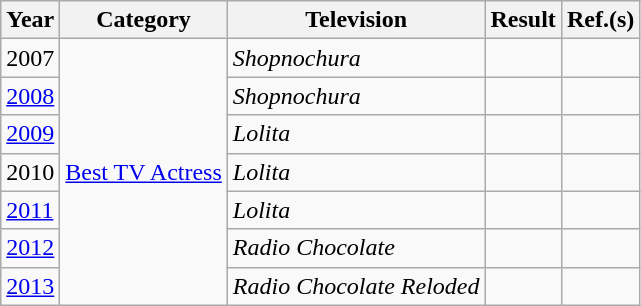<table class="wikitable sortable">
<tr style="text-align:center;">
<th>Year</th>
<th>Category</th>
<th>Television</th>
<th>Result</th>
<th>Ref.(s)</th>
</tr>
<tr>
<td>2007</td>
<td rowspan="7"><a href='#'>Best TV Actress</a></td>
<td><em>Shopnochura</em></td>
<td></td>
<td></td>
</tr>
<tr>
<td><a href='#'>2008</a></td>
<td><em>Shopnochura</em></td>
<td></td>
<td></td>
</tr>
<tr>
<td><a href='#'>2009</a></td>
<td><em>Lolita</em></td>
<td></td>
<td></td>
</tr>
<tr>
<td>2010</td>
<td><em>Lolita</em></td>
<td></td>
<td></td>
</tr>
<tr>
<td><a href='#'>2011</a></td>
<td><em>Lolita</em></td>
<td></td>
<td></td>
</tr>
<tr>
<td><a href='#'>2012</a></td>
<td><em>Radio Chocolate</em></td>
<td></td>
<td></td>
</tr>
<tr>
<td><a href='#'>2013</a></td>
<td><em>Radio Chocolate Reloded</em></td>
<td></td>
<td></td>
</tr>
</table>
